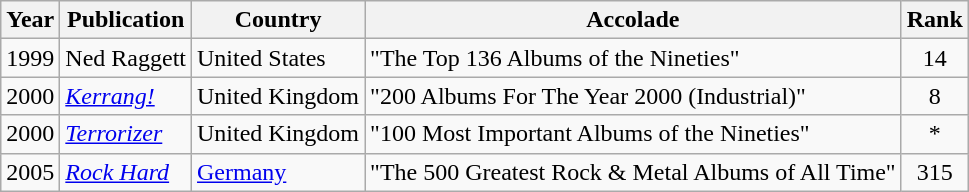<table class="wikitable sortable">
<tr>
<th>Year</th>
<th>Publication</th>
<th>Country</th>
<th>Accolade</th>
<th>Rank</th>
</tr>
<tr>
<td align=center>1999</td>
<td>Ned Raggett</td>
<td>United States</td>
<td>"The Top 136 Albums of the Nineties"</td>
<td style="text-align:center;">14</td>
</tr>
<tr>
<td align=center>2000</td>
<td><em><a href='#'>Kerrang!</a></em></td>
<td>United Kingdom</td>
<td>"200 Albums For The Year 2000 (Industrial)"</td>
<td align=center>8</td>
</tr>
<tr>
<td align=center>2000</td>
<td><em><a href='#'>Terrorizer</a></em></td>
<td>United Kingdom</td>
<td>"100 Most Important Albums of the Nineties"</td>
<td align=center>*</td>
</tr>
<tr>
<td align=center>2005</td>
<td><em><a href='#'>Rock Hard</a></em></td>
<td><a href='#'>Germany</a></td>
<td>"The 500 Greatest Rock & Metal Albums of All Time"</td>
<td align=center>315</td>
</tr>
</table>
